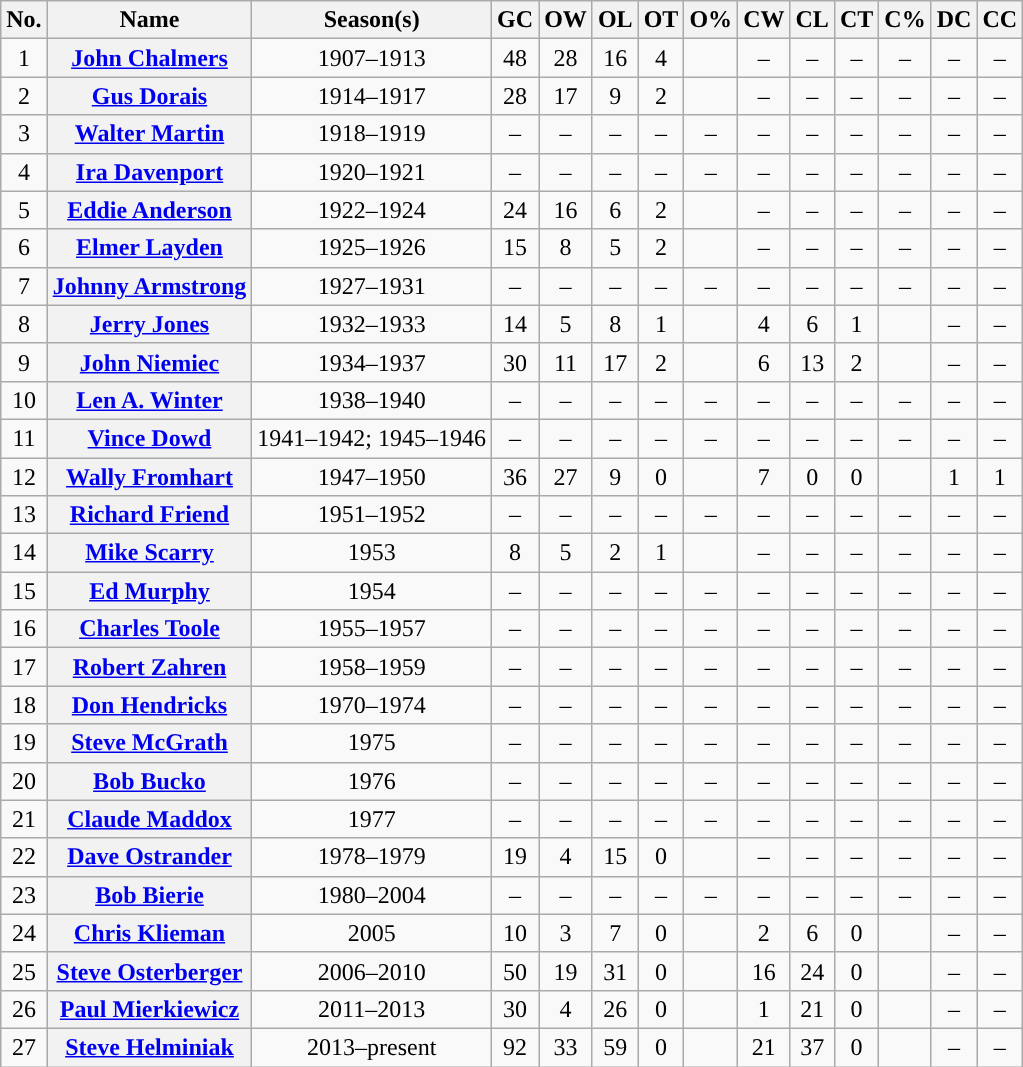<table class="wikitable sortable plainrowheaders" style="text-align:center">
<tr>
<th width=px>No.</th>
<th width=px>Name</th>
<th width=px>Season(s)</th>
<th width=px>GC</th>
<th width=px>OW</th>
<th width=px>OL</th>
<th width=px>OT</th>
<th width=px>O%</th>
<th width=px>CW</th>
<th width=px>CL</th>
<th width=px>CT</th>
<th width=px>C%</th>
<th width=px>DC</th>
<th width=px>CC</th>
</tr>
<tr>
<td>1</td>
<th scope="row"><a href='#'>John Chalmers</a></th>
<td>1907–1913</td>
<td>48</td>
<td>28</td>
<td>16</td>
<td>4</td>
<td></td>
<td>–</td>
<td>–</td>
<td>–</td>
<td>–</td>
<td>–</td>
<td>–</td>
</tr>
<tr>
<td>2</td>
<th scope="row"><a href='#'>Gus Dorais</a></th>
<td>1914–1917</td>
<td>28</td>
<td>17</td>
<td>9</td>
<td>2</td>
<td></td>
<td>–</td>
<td>–</td>
<td>–</td>
<td>–</td>
<td>–</td>
<td>–</td>
</tr>
<tr>
<td>3</td>
<th scope="row"><a href='#'>Walter Martin</a></th>
<td>1918–1919</td>
<td>–</td>
<td>–</td>
<td>–</td>
<td>–</td>
<td>–</td>
<td>–</td>
<td>–</td>
<td>–</td>
<td>–</td>
<td>–</td>
<td>–</td>
</tr>
<tr>
<td>4</td>
<th scope="row"><a href='#'>Ira Davenport</a></th>
<td>1920–1921</td>
<td>–</td>
<td>–</td>
<td>–</td>
<td>–</td>
<td>–</td>
<td>–</td>
<td>–</td>
<td>–</td>
<td>–</td>
<td>–</td>
<td>–</td>
</tr>
<tr>
<td>5</td>
<th scope="row"><a href='#'>Eddie Anderson</a></th>
<td>1922–1924</td>
<td>24</td>
<td>16</td>
<td>6</td>
<td>2</td>
<td></td>
<td>–</td>
<td>–</td>
<td>–</td>
<td>–</td>
<td>–</td>
<td>–</td>
</tr>
<tr>
<td>6</td>
<th scope="row"><a href='#'>Elmer Layden</a></th>
<td>1925–1926</td>
<td>15</td>
<td>8</td>
<td>5</td>
<td>2</td>
<td></td>
<td>–</td>
<td>–</td>
<td>–</td>
<td>–</td>
<td>–</td>
<td>–</td>
</tr>
<tr>
<td>7</td>
<th scope="row"><a href='#'>Johnny Armstrong</a></th>
<td>1927–1931</td>
<td>–</td>
<td>–</td>
<td>–</td>
<td>–</td>
<td>–</td>
<td>–</td>
<td>–</td>
<td>–</td>
<td>–</td>
<td>–</td>
<td>–</td>
</tr>
<tr>
<td>8</td>
<th scope="row"><a href='#'>Jerry Jones</a></th>
<td>1932–1933</td>
<td>14</td>
<td>5</td>
<td>8</td>
<td>1</td>
<td></td>
<td>4</td>
<td>6</td>
<td>1</td>
<td></td>
<td>–</td>
<td>–</td>
</tr>
<tr>
<td>9</td>
<th scope="row"><a href='#'>John Niemiec</a></th>
<td>1934–1937</td>
<td>30</td>
<td>11</td>
<td>17</td>
<td>2</td>
<td></td>
<td>6</td>
<td>13</td>
<td>2</td>
<td></td>
<td>–</td>
<td>–</td>
</tr>
<tr>
<td>10</td>
<th scope="row"><a href='#'>Len A. Winter</a></th>
<td>1938–1940</td>
<td>–</td>
<td>–</td>
<td>–</td>
<td>–</td>
<td>–</td>
<td>–</td>
<td>–</td>
<td>–</td>
<td>–</td>
<td>–</td>
<td>–</td>
</tr>
<tr>
<td>11</td>
<th scope="row"><a href='#'>Vince Dowd</a></th>
<td>1941–1942; 1945–1946</td>
<td>–</td>
<td>–</td>
<td>–</td>
<td>–</td>
<td>–</td>
<td>–</td>
<td>–</td>
<td>–</td>
<td>–</td>
<td>–</td>
<td>–</td>
</tr>
<tr>
<td>12</td>
<th scope="row"><a href='#'>Wally Fromhart</a></th>
<td>1947–1950</td>
<td>36</td>
<td>27</td>
<td>9</td>
<td>0</td>
<td></td>
<td>7</td>
<td>0</td>
<td>0</td>
<td></td>
<td>1</td>
<td>1</td>
</tr>
<tr>
<td>13</td>
<th scope="row"><a href='#'>Richard Friend</a></th>
<td>1951–1952</td>
<td>–</td>
<td>–</td>
<td>–</td>
<td>–</td>
<td>–</td>
<td>–</td>
<td>–</td>
<td>–</td>
<td>–</td>
<td>–</td>
<td>–</td>
</tr>
<tr>
<td>14</td>
<th scope="row"><a href='#'>Mike Scarry</a></th>
<td>1953</td>
<td>8</td>
<td>5</td>
<td>2</td>
<td>1</td>
<td></td>
<td>–</td>
<td>–</td>
<td>–</td>
<td>–</td>
<td>–</td>
<td>–</td>
</tr>
<tr>
<td>15</td>
<th scope="row"><a href='#'>Ed Murphy</a></th>
<td>1954</td>
<td>–</td>
<td>–</td>
<td>–</td>
<td>–</td>
<td>–</td>
<td>–</td>
<td>–</td>
<td>–</td>
<td>–</td>
<td>–</td>
<td>–</td>
</tr>
<tr>
<td>16</td>
<th scope="row"><a href='#'>Charles Toole</a></th>
<td>1955–1957</td>
<td>–</td>
<td>–</td>
<td>–</td>
<td>–</td>
<td>–</td>
<td>–</td>
<td>–</td>
<td>–</td>
<td>–</td>
<td>–</td>
<td>–</td>
</tr>
<tr>
<td>17</td>
<th scope="row"><a href='#'>Robert Zahren</a></th>
<td>1958–1959</td>
<td>–</td>
<td>–</td>
<td>–</td>
<td>–</td>
<td>–</td>
<td>–</td>
<td>–</td>
<td>–</td>
<td>–</td>
<td>–</td>
<td>–</td>
</tr>
<tr>
<td>18</td>
<th scope="row"><a href='#'>Don Hendricks</a></th>
<td>1970–1974</td>
<td>–</td>
<td>–</td>
<td>–</td>
<td>–</td>
<td>–</td>
<td>–</td>
<td>–</td>
<td>–</td>
<td>–</td>
<td>–</td>
<td>–</td>
</tr>
<tr>
<td>19</td>
<th scope="row"><a href='#'>Steve McGrath</a></th>
<td>1975</td>
<td>–</td>
<td>–</td>
<td>–</td>
<td>–</td>
<td>–</td>
<td>–</td>
<td>–</td>
<td>–</td>
<td>–</td>
<td>–</td>
<td>–</td>
</tr>
<tr>
<td>20</td>
<th scope="row"><a href='#'>Bob Bucko</a></th>
<td>1976</td>
<td>–</td>
<td>–</td>
<td>–</td>
<td>–</td>
<td>–</td>
<td>–</td>
<td>–</td>
<td>–</td>
<td>–</td>
<td>–</td>
<td>–</td>
</tr>
<tr>
<td>21</td>
<th scope="row"><a href='#'>Claude Maddox</a></th>
<td>1977</td>
<td>–</td>
<td>–</td>
<td>–</td>
<td>–</td>
<td>–</td>
<td>–</td>
<td>–</td>
<td>–</td>
<td>–</td>
<td>–</td>
<td>–</td>
</tr>
<tr>
<td>22</td>
<th scope="row"><a href='#'>Dave Ostrander</a></th>
<td>1978–1979</td>
<td>19</td>
<td>4</td>
<td>15</td>
<td>0</td>
<td></td>
<td>–</td>
<td>–</td>
<td>–</td>
<td>–</td>
<td>–</td>
<td>–</td>
</tr>
<tr>
<td>23</td>
<th scope="row"><a href='#'>Bob Bierie</a></th>
<td>1980–2004</td>
<td>–</td>
<td>–</td>
<td>–</td>
<td>–</td>
<td>–</td>
<td>–</td>
<td>–</td>
<td>–</td>
<td>–</td>
<td>–</td>
<td>–</td>
</tr>
<tr>
<td>24</td>
<th scope="row"><a href='#'>Chris Klieman</a></th>
<td>2005</td>
<td>10</td>
<td>3</td>
<td>7</td>
<td>0</td>
<td></td>
<td>2</td>
<td>6</td>
<td>0</td>
<td></td>
<td>–</td>
<td>–</td>
</tr>
<tr>
<td>25</td>
<th scope="row"><a href='#'>Steve Osterberger</a></th>
<td>2006–2010</td>
<td>50</td>
<td>19</td>
<td>31</td>
<td>0</td>
<td></td>
<td>16</td>
<td>24</td>
<td>0</td>
<td></td>
<td>–</td>
<td>–</td>
</tr>
<tr>
<td>26</td>
<th scope="row"><a href='#'>Paul Mierkiewicz</a></th>
<td>2011–2013</td>
<td>30</td>
<td>4</td>
<td>26</td>
<td>0</td>
<td></td>
<td>1</td>
<td>21</td>
<td>0</td>
<td></td>
<td>–</td>
<td>–</td>
</tr>
<tr>
<td>27</td>
<th scope="row"><a href='#'>Steve Helminiak</a></th>
<td>2013–present</td>
<td>92</td>
<td>33</td>
<td>59</td>
<td>0</td>
<td></td>
<td>21</td>
<td>37</td>
<td>0</td>
<td></td>
<td>–</td>
<td>–</td>
</tr>
</table>
